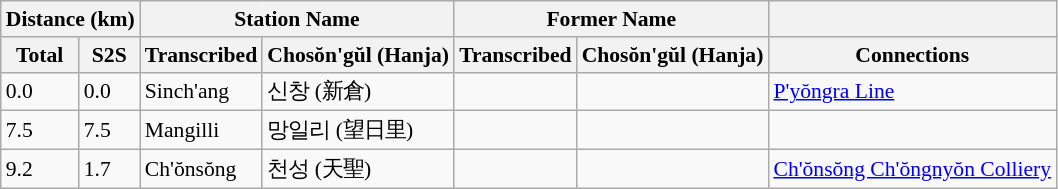<table class="wikitable" style="font-size:90%;">
<tr>
<th colspan="2">Distance (km)</th>
<th colspan="2">Station Name</th>
<th colspan="2">Former Name</th>
<th></th>
</tr>
<tr>
<th>Total</th>
<th>S2S</th>
<th>Transcribed</th>
<th>Chosŏn'gŭl (Hanja)</th>
<th>Transcribed</th>
<th>Chosŏn'gŭl (Hanja)</th>
<th>Connections</th>
</tr>
<tr>
<td>0.0</td>
<td>0.0</td>
<td>Sinch'ang</td>
<td>신창 (新倉)</td>
<td></td>
<td></td>
<td><a href='#'>P'yŏngra Line</a></td>
</tr>
<tr>
<td>7.5</td>
<td>7.5</td>
<td>Mangilli</td>
<td>망일리 (望日里)</td>
<td></td>
<td></td>
<td></td>
</tr>
<tr>
<td>9.2</td>
<td>1.7</td>
<td>Ch'ŏnsŏng</td>
<td>천성 (天聖)</td>
<td></td>
<td></td>
<td><a href='#'>Ch'ŏnsŏng Ch'ŏngnyŏn Colliery</a></td>
</tr>
</table>
